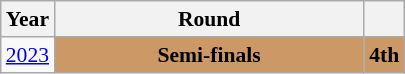<table class="wikitable" style="text-align: center; font-size:90%">
<tr>
<th>Year</th>
<th style="width:200px">Round</th>
<th></th>
</tr>
<tr>
<td><a href='#'>2023</a></td>
<td bgcolor="cc9966"><strong>Semi-finals</strong></td>
<td bgcolor="cc9966"><strong>4th</strong></td>
</tr>
</table>
